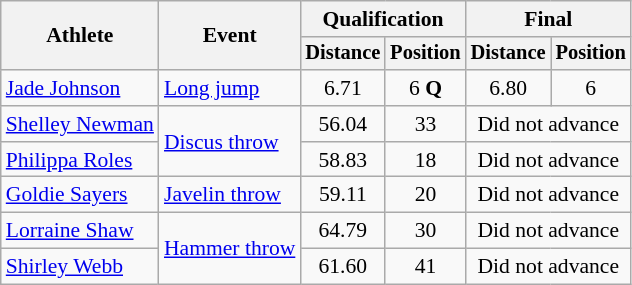<table class=wikitable style="font-size:90%">
<tr>
<th rowspan="2">Athlete</th>
<th rowspan="2">Event</th>
<th colspan="2">Qualification</th>
<th colspan="2">Final</th>
</tr>
<tr style="font-size:95%">
<th>Distance</th>
<th>Position</th>
<th>Distance</th>
<th>Position</th>
</tr>
<tr align=center>
<td align=left><a href='#'>Jade Johnson</a></td>
<td align=left><a href='#'>Long jump</a></td>
<td>6.71</td>
<td>6 <strong>Q</strong></td>
<td>6.80</td>
<td>6</td>
</tr>
<tr align=center>
<td align=left><a href='#'>Shelley Newman</a></td>
<td align=left rowspan=2><a href='#'>Discus throw</a></td>
<td>56.04</td>
<td>33</td>
<td colspan=2>Did not advance</td>
</tr>
<tr align=center>
<td align=left><a href='#'>Philippa Roles</a></td>
<td>58.83</td>
<td>18</td>
<td colspan=2>Did not advance</td>
</tr>
<tr align=center>
<td align=left><a href='#'>Goldie Sayers</a></td>
<td align=left><a href='#'>Javelin throw</a></td>
<td>59.11</td>
<td>20</td>
<td colspan=2>Did not advance</td>
</tr>
<tr align=center>
<td align=left><a href='#'>Lorraine Shaw</a></td>
<td align=left rowspan=2><a href='#'>Hammer throw</a></td>
<td>64.79</td>
<td>30</td>
<td colspan=2>Did not advance</td>
</tr>
<tr align=center>
<td align=left><a href='#'>Shirley Webb</a></td>
<td>61.60</td>
<td>41</td>
<td colspan=2>Did not advance</td>
</tr>
</table>
